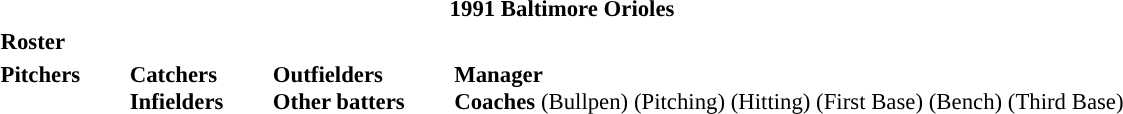<table class="toccolours" style="font-size: 95%;">
<tr>
<th colspan="10">1991 Baltimore Orioles</th>
</tr>
<tr>
<td colspan="10"><strong>Roster</strong></td>
</tr>
<tr>
<td valign="top"><strong>Pitchers</strong><br>


















</td>
<td width="25px"></td>
<td valign="top"><strong>Catchers</strong><br>



<strong>Infielders</strong>









</td>
<td width="25px"></td>
<td valign="top"><strong>Outfielders</strong><br>






<strong>Other batters</strong>
</td>
<td width="25px"></td>
<td valign="top"><strong>Manager</strong><br>

<strong>Coaches</strong>
 (Bullpen)
 (Pitching)
 (Hitting)
 (First Base)
 (Bench)
 (Third Base)</td>
</tr>
<tr>
</tr>
</table>
